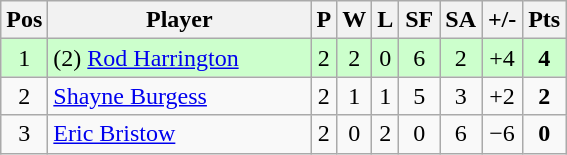<table class="wikitable" style="text-align:center; margin: 1em auto 1em auto, align:left">
<tr>
<th width=20>Pos</th>
<th width=168>Player</th>
<th width=3>P</th>
<th width=3>W</th>
<th width=3>L</th>
<th width=20>SF</th>
<th width=20>SA</th>
<th width=20>+/-</th>
<th width=20>Pts</th>
</tr>
<tr align=center style="background: #ccffcc;">
<td>1</td>
<td align="left"> (2) <a href='#'>Rod Harrington</a></td>
<td>2</td>
<td>2</td>
<td>0</td>
<td>6</td>
<td>2</td>
<td>+4</td>
<td><strong>4</strong></td>
</tr>
<tr align=center>
<td>2</td>
<td align="left"> <a href='#'>Shayne Burgess</a></td>
<td>2</td>
<td>1</td>
<td>1</td>
<td>5</td>
<td>3</td>
<td>+2</td>
<td><strong>2</strong></td>
</tr>
<tr align=center>
<td>3</td>
<td align="left"> <a href='#'>Eric Bristow</a></td>
<td>2</td>
<td>0</td>
<td>2</td>
<td>0</td>
<td>6</td>
<td>−6</td>
<td><strong>0</strong></td>
</tr>
</table>
